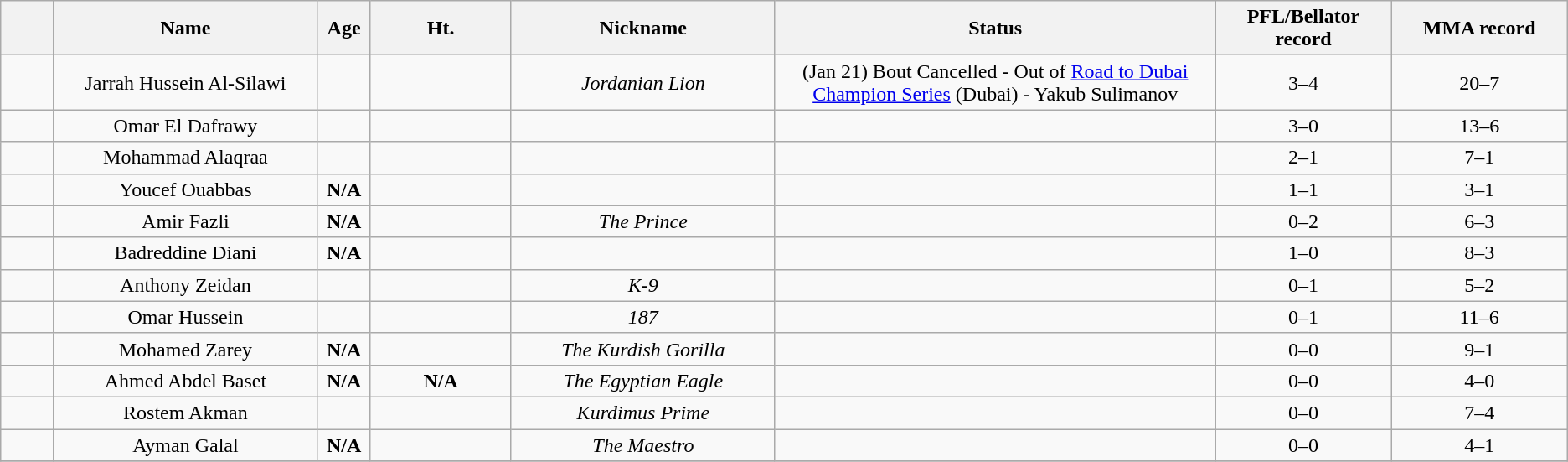<table class="wikitable sortable" style="text-align:center;">
<tr>
<th width=3%></th>
<th width=15%>Name</th>
<th width=3%>Age</th>
<th width=8%>Ht.</th>
<th width="15%">Nickname</th>
<th width=25%>Status</th>
<th width="10%">PFL/Bellator record</th>
<th width=10%>MMA record</th>
</tr>
<tr>
<td></td>
<td>Jarrah Hussein Al-Silawi</td>
<td></td>
<td></td>
<td><em>Jordanian Lion</em></td>
<td>(Jan 21) Bout Cancelled - Out of <a href='#'>Road to Dubai Champion Series</a> (Dubai) - Yakub Sulimanov</td>
<td>3–4</td>
<td>20–7</td>
</tr>
<tr>
<td></td>
<td>Omar El Dafrawy</td>
<td></td>
<td></td>
<td></td>
<td></td>
<td>3–0</td>
<td>13–6</td>
</tr>
<tr>
<td></td>
<td>Mohammad Alaqraa</td>
<td></td>
<td></td>
<td></td>
<td></td>
<td>2–1</td>
<td>7–1</td>
</tr>
<tr>
<td></td>
<td>Youcef Ouabbas</td>
<td><strong>N/A</strong></td>
<td></td>
<td></td>
<td></td>
<td>1–1</td>
<td>3–1</td>
</tr>
<tr>
<td></td>
<td>Amir Fazli</td>
<td><strong>N/A</strong></td>
<td></td>
<td><em>The Prince</em></td>
<td></td>
<td>0–2</td>
<td>6–3</td>
</tr>
<tr>
<td></td>
<td>Badreddine Diani</td>
<td><strong>N/A</strong></td>
<td></td>
<td></td>
<td></td>
<td>1–0</td>
<td>8–3</td>
</tr>
<tr>
<td></td>
<td>Anthony Zeidan</td>
<td></td>
<td></td>
<td><em>K-9</em></td>
<td></td>
<td>0–1</td>
<td>5–2</td>
</tr>
<tr>
<td></td>
<td>Omar Hussein</td>
<td></td>
<td></td>
<td><em>187</em></td>
<td></td>
<td>0–1</td>
<td>11–6</td>
</tr>
<tr>
<td></td>
<td>Mohamed Zarey</td>
<td><strong>N/A</strong></td>
<td></td>
<td><em>The Kurdish Gorilla</em></td>
<td></td>
<td>0–0</td>
<td>9–1</td>
</tr>
<tr>
<td></td>
<td>Ahmed Abdel Baset</td>
<td><strong>N/A</strong></td>
<td><strong>N/A</strong></td>
<td><em>The Egyptian Eagle</em></td>
<td></td>
<td>0–0</td>
<td>4–0</td>
</tr>
<tr>
<td></td>
<td>Rostem Akman</td>
<td></td>
<td></td>
<td><em>Kurdimus Prime</em></td>
<td></td>
<td>0–0</td>
<td>7–4</td>
</tr>
<tr>
<td></td>
<td>Ayman Galal</td>
<td><strong>N/A</strong></td>
<td></td>
<td><em>The Maestro</em></td>
<td></td>
<td>0–0</td>
<td>4–1</td>
</tr>
<tr>
</tr>
</table>
